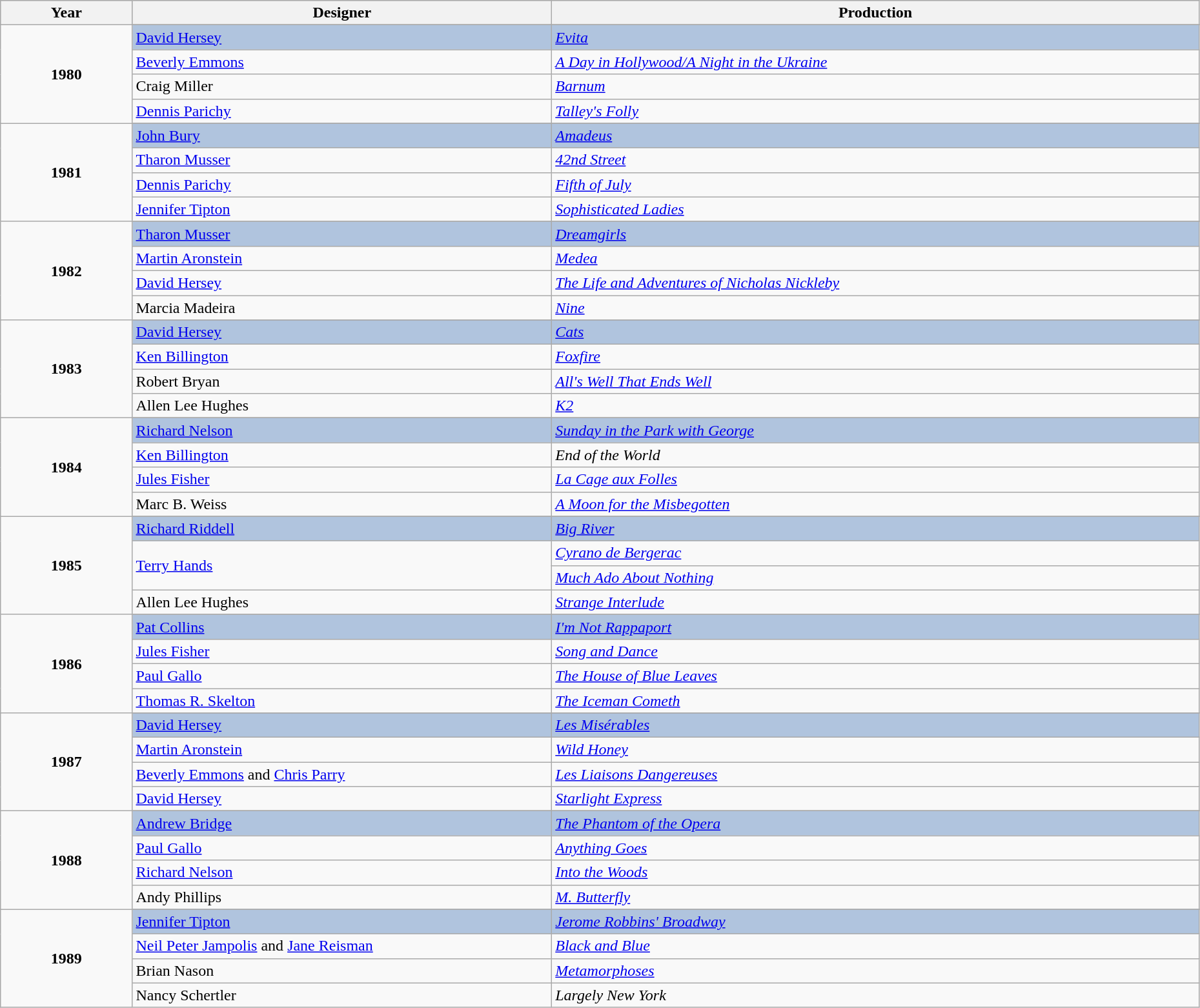<table class="wikitable" style="width:98%;">
<tr style="background:#bebebe;">
<th style="width:11%;">Year</th>
<th style="width:35%;">Designer</th>
<th style="width:54%;">Production</th>
</tr>
<tr>
<td rowspan="5" align="center"><strong>1980</strong><br></td>
</tr>
<tr style="background:#B0C4DE">
<td><a href='#'>David Hersey</a></td>
<td><em><a href='#'>Evita</a></em></td>
</tr>
<tr>
<td><a href='#'>Beverly Emmons</a></td>
<td><em><a href='#'>A Day in Hollywood/A Night in the Ukraine</a></em></td>
</tr>
<tr>
<td>Craig Miller</td>
<td><em><a href='#'>Barnum</a></em></td>
</tr>
<tr>
<td><a href='#'>Dennis Parichy</a></td>
<td><em><a href='#'>Talley's Folly</a></em></td>
</tr>
<tr>
<td rowspan="5" align="center"><strong>1981</strong><br></td>
</tr>
<tr style="background:#B0C4DE">
<td><a href='#'>John Bury</a></td>
<td><em><a href='#'>Amadeus</a></em></td>
</tr>
<tr>
<td><a href='#'>Tharon Musser</a></td>
<td><em><a href='#'>42nd Street</a></em></td>
</tr>
<tr>
<td><a href='#'>Dennis Parichy</a></td>
<td><em><a href='#'>Fifth of July</a></em></td>
</tr>
<tr>
<td><a href='#'>Jennifer Tipton</a></td>
<td><em><a href='#'>Sophisticated Ladies</a></em></td>
</tr>
<tr>
<td rowspan="5" align="center"><strong>1982</strong><br></td>
</tr>
<tr style="background:#B0C4DE">
<td><a href='#'>Tharon Musser</a></td>
<td><em><a href='#'>Dreamgirls</a></em></td>
</tr>
<tr>
<td><a href='#'>Martin Aronstein</a></td>
<td><em><a href='#'>Medea</a></em></td>
</tr>
<tr>
<td><a href='#'>David Hersey</a></td>
<td><em><a href='#'>The Life and Adventures of Nicholas Nickleby</a></em></td>
</tr>
<tr>
<td>Marcia Madeira</td>
<td><em><a href='#'>Nine</a></em></td>
</tr>
<tr>
<td rowspan="5" align="center"><strong>1983</strong><br></td>
</tr>
<tr style="background:#B0C4DE">
<td><a href='#'>David Hersey</a></td>
<td><em><a href='#'>Cats</a></em></td>
</tr>
<tr>
<td><a href='#'>Ken Billington</a></td>
<td><em><a href='#'>Foxfire</a></em></td>
</tr>
<tr>
<td>Robert Bryan</td>
<td><em><a href='#'>All's Well That Ends Well</a></em></td>
</tr>
<tr>
<td>Allen Lee Hughes</td>
<td><em><a href='#'>K2</a></em></td>
</tr>
<tr>
<td rowspan="5" align="center"><strong>1984</strong><br></td>
</tr>
<tr style="background:#B0C4DE">
<td><a href='#'>Richard Nelson</a></td>
<td><em><a href='#'>Sunday in the Park with George</a></em></td>
</tr>
<tr>
<td><a href='#'>Ken Billington</a></td>
<td><em>End of the World</em></td>
</tr>
<tr>
<td><a href='#'>Jules Fisher</a></td>
<td><em><a href='#'>La Cage aux Folles</a></em></td>
</tr>
<tr>
<td>Marc B. Weiss</td>
<td><em><a href='#'>A Moon for the Misbegotten</a></em></td>
</tr>
<tr>
<td rowspan="5" align="center"><strong>1985</strong><br></td>
</tr>
<tr style="background:#B0C4DE">
<td><a href='#'>Richard Riddell</a></td>
<td><em><a href='#'>Big River</a></em></td>
</tr>
<tr>
<td rowspan="2"><a href='#'>Terry Hands</a></td>
<td><em><a href='#'>Cyrano de Bergerac</a></em></td>
</tr>
<tr>
<td><em><a href='#'>Much Ado About Nothing</a></em></td>
</tr>
<tr>
<td>Allen Lee Hughes</td>
<td><em><a href='#'>Strange Interlude</a></em></td>
</tr>
<tr>
<td rowspan="5" align="center"><strong>1986</strong><br></td>
</tr>
<tr style="background:#B0C4DE">
<td><a href='#'>Pat Collins</a></td>
<td><em><a href='#'>I'm Not Rappaport</a></em></td>
</tr>
<tr>
<td><a href='#'>Jules Fisher</a></td>
<td><em><a href='#'>Song and Dance</a></em></td>
</tr>
<tr>
<td><a href='#'>Paul Gallo</a></td>
<td><em><a href='#'>The House of Blue Leaves</a></em></td>
</tr>
<tr>
<td><a href='#'>Thomas R. Skelton</a></td>
<td><em><a href='#'>The Iceman Cometh</a></em></td>
</tr>
<tr>
<td rowspan="5" align="center"><strong>1987</strong><br></td>
</tr>
<tr style="background:#B0C4DE">
<td><a href='#'>David Hersey</a></td>
<td><em><a href='#'>Les Misérables</a></em></td>
</tr>
<tr>
<td><a href='#'>Martin Aronstein</a></td>
<td><em><a href='#'>Wild Honey</a></em></td>
</tr>
<tr>
<td><a href='#'>Beverly Emmons</a> and <a href='#'>Chris Parry</a></td>
<td><em><a href='#'>Les Liaisons Dangereuses</a></em></td>
</tr>
<tr>
<td><a href='#'>David Hersey</a></td>
<td><em><a href='#'>Starlight Express</a></em></td>
</tr>
<tr>
<td rowspan="5" align="center"><strong>1988</strong><br></td>
</tr>
<tr style="background:#B0C4DE">
<td><a href='#'>Andrew Bridge</a></td>
<td><em><a href='#'>The Phantom of the Opera</a></em></td>
</tr>
<tr>
<td><a href='#'>Paul Gallo</a></td>
<td><em><a href='#'>Anything Goes</a></em></td>
</tr>
<tr>
<td><a href='#'>Richard Nelson</a></td>
<td><em><a href='#'>Into the Woods</a></em></td>
</tr>
<tr>
<td>Andy Phillips</td>
<td><em><a href='#'>M. Butterfly</a></em></td>
</tr>
<tr>
<td rowspan="5" align="center"><strong>1989</strong><br></td>
</tr>
<tr style="background:#B0C4DE">
<td><a href='#'>Jennifer Tipton</a></td>
<td><em><a href='#'>Jerome Robbins' Broadway</a></em></td>
</tr>
<tr>
<td><a href='#'>Neil Peter Jampolis</a> and <a href='#'>Jane Reisman</a></td>
<td><em><a href='#'>Black and Blue</a></em></td>
</tr>
<tr>
<td>Brian Nason</td>
<td><em><a href='#'>Metamorphoses</a></em></td>
</tr>
<tr>
<td>Nancy Schertler</td>
<td><em>Largely New York</em></td>
</tr>
</table>
